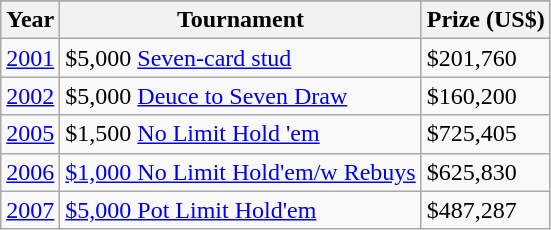<table class="wikitable">
<tr>
</tr>
<tr>
<th>Year</th>
<th>Tournament</th>
<th>Prize (US$)</th>
</tr>
<tr>
<td><a href='#'>2001</a></td>
<td>$5,000 <a href='#'>Seven-card stud</a></td>
<td>$201,760</td>
</tr>
<tr>
<td><a href='#'>2002</a></td>
<td>$5,000 <a href='#'>Deuce to Seven Draw</a></td>
<td>$160,200</td>
</tr>
<tr>
<td><a href='#'>2005</a></td>
<td>$1,500 <a href='#'>No Limit Hold 'em</a></td>
<td>$725,405</td>
</tr>
<tr>
<td><a href='#'>2006</a></td>
<td><a href='#'>$1,000 No Limit Hold'em/w Rebuys</a></td>
<td>$625,830</td>
</tr>
<tr>
<td><a href='#'>2007</a></td>
<td><a href='#'>$5,000 Pot Limit Hold'em</a></td>
<td>$487,287</td>
</tr>
</table>
